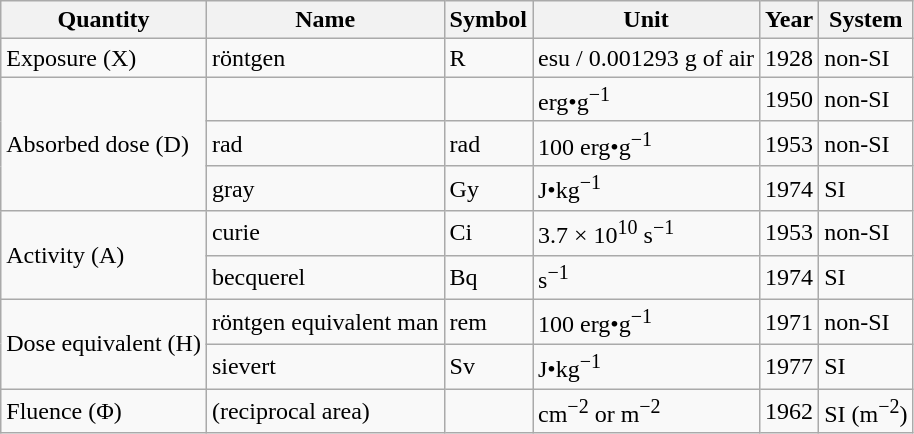<table class="wikitable">
<tr>
<th>Quantity</th>
<th>Name</th>
<th>Symbol</th>
<th>Unit</th>
<th>Year</th>
<th>System</th>
</tr>
<tr>
<td>Exposure (X)</td>
<td>röntgen</td>
<td>R</td>
<td>esu / 0.001293 g of air</td>
<td>1928</td>
<td>non-SI</td>
</tr>
<tr>
<td rowspan="3">Absorbed dose (D)</td>
<td></td>
<td></td>
<td>erg•g<sup>−1</sup></td>
<td>1950</td>
<td>non-SI</td>
</tr>
<tr>
<td>rad</td>
<td>rad</td>
<td>100 erg•g<sup>−1</sup></td>
<td>1953</td>
<td>non-SI</td>
</tr>
<tr>
<td>gray</td>
<td>Gy</td>
<td>J•kg<sup>−1</sup></td>
<td>1974</td>
<td>SI</td>
</tr>
<tr>
<td rowspan="2">Activity (A)</td>
<td>curie</td>
<td>Ci</td>
<td>3.7 × 10<sup>10</sup> s<sup>−1</sup></td>
<td>1953</td>
<td>non-SI</td>
</tr>
<tr>
<td>becquerel</td>
<td>Bq</td>
<td>s<sup>−1</sup></td>
<td>1974</td>
<td>SI</td>
</tr>
<tr>
<td rowspan = "2">Dose equivalent (H)</td>
<td>röntgen equivalent man</td>
<td>rem</td>
<td>100 erg•g<sup>−1</sup></td>
<td>1971</td>
<td>non-SI</td>
</tr>
<tr>
<td>sievert</td>
<td>Sv</td>
<td>J•kg<sup>−1</sup></td>
<td>1977</td>
<td>SI</td>
</tr>
<tr>
<td>Fluence (Φ)</td>
<td>(reciprocal area)</td>
<td></td>
<td>cm<sup>−2</sup> or m<sup>−2</sup></td>
<td>1962</td>
<td>SI (m<sup>−2</sup>)</td>
</tr>
</table>
